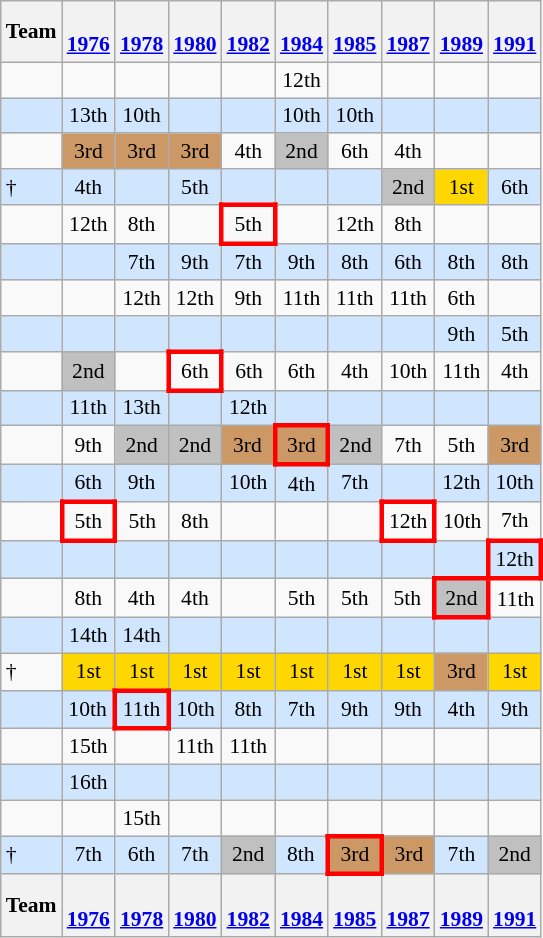<table class="wikitable" style="text-align:center; font-size:90%">
<tr>
<th>Team</th>
<th><br><a href='#'>1976</a></th>
<th><br><a href='#'>1978</a></th>
<th><br><a href='#'>1980</a></th>
<th><br><a href='#'>1982</a></th>
<th><br><a href='#'>1984</a></th>
<th><br><a href='#'>1985</a></th>
<th><br><a href='#'>1987</a></th>
<th><br><a href='#'>1989</a></th>
<th><br><a href='#'>1991</a></th>
</tr>
<tr>
<td align="left"></td>
<td></td>
<td></td>
<td></td>
<td></td>
<td>12th</td>
<td></td>
<td></td>
<td></td>
<td></td>
</tr>
<tr bgcolor="#D0E6FF">
<td align="left"></td>
<td>13th</td>
<td>10th</td>
<td></td>
<td></td>
<td>10th</td>
<td>10th</td>
<td></td>
<td></td>
<td></td>
</tr>
<tr>
<td align="left"></td>
<td bgcolor="#cc9966">3rd</td>
<td bgcolor="#cc9966">3rd</td>
<td bgcolor="#cc9966">3rd</td>
<td>4th</td>
<td bgcolor="silver">2nd</td>
<td>6th</td>
<td>4th</td>
<td></td>
<td></td>
</tr>
<tr bgcolor="#D0E6FF">
<td align="left"><em></em> †</td>
<td>4th</td>
<td></td>
<td>5th</td>
<td></td>
<td></td>
<td></td>
<td bgcolor="silver">2nd</td>
<td bgcolor="gold">1st</td>
<td>6th</td>
</tr>
<tr>
<td align="left"></td>
<td>12th</td>
<td>8th</td>
<td></td>
<td style="border: 3px solid red">5th</td>
<td></td>
<td>12th</td>
<td>8th</td>
<td></td>
<td></td>
</tr>
<tr bgcolor="#D0E6FF">
<td align="left"></td>
<td></td>
<td>7th</td>
<td>9th</td>
<td>7th</td>
<td>9th</td>
<td>8th</td>
<td>6th</td>
<td>8th</td>
<td>8th</td>
</tr>
<tr>
<td align="left"></td>
<td></td>
<td>12th</td>
<td>12th</td>
<td>9th</td>
<td>11th</td>
<td>11th</td>
<td>11th</td>
<td>6th</td>
<td></td>
</tr>
<tr bgcolor="#D0E6FF">
<td align="left"></td>
<td></td>
<td></td>
<td></td>
<td></td>
<td></td>
<td></td>
<td></td>
<td>9th</td>
<td>5th</td>
</tr>
<tr>
<td align="left"></td>
<td bgcolor="silver">2nd</td>
<td></td>
<td style="border: 3px solid red">6th</td>
<td>6th</td>
<td>6th</td>
<td>4th</td>
<td>10th</td>
<td>11th</td>
<td>4th</td>
</tr>
<tr bgcolor="#D0E6FF">
<td align="left"></td>
<td>11th</td>
<td>13th</td>
<td></td>
<td>12th</td>
<td></td>
<td></td>
<td></td>
<td></td>
<td></td>
</tr>
<tr>
<td align="left"></td>
<td>9th</td>
<td bgcolor="silver">2nd</td>
<td bgcolor="silver">2nd</td>
<td bgcolor="#cc9966">3rd</td>
<td style="border: 3px solid red" bgcolor="#cc9966">3rd</td>
<td bgcolor="silver">2nd</td>
<td>7th</td>
<td>5th</td>
<td bgcolor="#cc9966">3rd</td>
</tr>
<tr bgcolor="#D0E6FF">
<td align="left"></td>
<td>6th</td>
<td>9th</td>
<td></td>
<td>10th</td>
<td>4th</td>
<td>7th</td>
<td></td>
<td>12th</td>
<td>10th</td>
</tr>
<tr>
<td align="left"></td>
<td style="border: 3px solid red">5th</td>
<td>5th</td>
<td>8th</td>
<td></td>
<td></td>
<td></td>
<td style="border: 3px solid red">12th</td>
<td>10th</td>
<td>7th</td>
</tr>
<tr bgcolor="#D0E6FF">
<td align="left"></td>
<td></td>
<td></td>
<td></td>
<td></td>
<td></td>
<td></td>
<td></td>
<td></td>
<td style="border: 3px solid red">12th</td>
</tr>
<tr>
<td align="left"></td>
<td>8th</td>
<td>4th</td>
<td>4th</td>
<td></td>
<td>5th</td>
<td>5th</td>
<td>5th</td>
<td style="border: 3px solid red" bgcolor="silver">2nd</td>
<td>11th</td>
</tr>
<tr bgcolor="#D0E6FF">
<td align="left"></td>
<td>14th</td>
<td>14th</td>
<td></td>
<td></td>
<td></td>
<td></td>
<td></td>
<td></td>
<td></td>
</tr>
<tr>
<td align="left"><em></em>  †</td>
<td bgcolor="gold">1st</td>
<td bgcolor="gold">1st</td>
<td bgcolor="gold">1st</td>
<td bgcolor="gold">1st</td>
<td bgcolor="gold">1st</td>
<td bgcolor="gold">1st</td>
<td bgcolor="gold">1st</td>
<td bgcolor="#cc9966">3rd</td>
<td bgcolor="gold">1st</td>
</tr>
<tr bgcolor="#D0E6FF">
<td align="left"></td>
<td>10th</td>
<td style="border: 3px solid red">11th</td>
<td>10th</td>
<td>8th</td>
<td>7th</td>
<td>9th</td>
<td>9th</td>
<td>4th</td>
<td>9th</td>
</tr>
<tr>
<td align="left"></td>
<td>15th</td>
<td></td>
<td>11th</td>
<td>11th</td>
<td></td>
<td></td>
<td></td>
<td></td>
<td></td>
</tr>
<tr bgcolor="#D0E6FF">
<td align="left"></td>
<td>16th</td>
<td></td>
<td></td>
<td></td>
<td></td>
<td></td>
<td></td>
<td></td>
<td></td>
</tr>
<tr>
<td align="left"></td>
<td></td>
<td>15th</td>
<td></td>
<td></td>
<td></td>
<td></td>
<td></td>
<td></td>
<td></td>
</tr>
<tr bgcolor="#D0E6FF">
<td align="left"><em></em>  †</td>
<td>7th</td>
<td>6th</td>
<td>7th</td>
<td bgcolor="silver">2nd</td>
<td>8th</td>
<td style="border: 3px solid red" bgcolor="#cc9966">3rd</td>
<td bgcolor="#cc9966">3rd</td>
<td>7th</td>
<td bgcolor="silver">2nd</td>
</tr>
<tr>
<th>Team</th>
<th><br><a href='#'>1976</a></th>
<th><br><a href='#'>1978</a></th>
<th><br><a href='#'>1980</a></th>
<th><br><a href='#'>1982</a></th>
<th><br><a href='#'>1984</a></th>
<th><br><a href='#'>1985</a></th>
<th><br><a href='#'>1987</a></th>
<th><br><a href='#'>1989</a></th>
<th><br><a href='#'>1991</a></th>
</tr>
</table>
